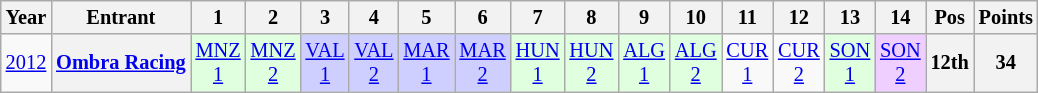<table class="wikitable" style="text-align:center; font-size:85%">
<tr>
<th>Year</th>
<th>Entrant</th>
<th>1</th>
<th>2</th>
<th>3</th>
<th>4</th>
<th>5</th>
<th>6</th>
<th>7</th>
<th>8</th>
<th>9</th>
<th>10</th>
<th>11</th>
<th>12</th>
<th>13</th>
<th>14</th>
<th>Pos</th>
<th>Points</th>
</tr>
<tr>
<td><a href='#'>2012</a></td>
<th nowrap><a href='#'>Ombra Racing</a></th>
<td style="background:#DFFFDF;"><a href='#'>MNZ<br>1</a><br></td>
<td style="background:#DFFFDF;"><a href='#'>MNZ<br>2</a><br></td>
<td style="background:#CFCFFF;"><a href='#'>VAL<br>1</a><br></td>
<td style="background:#CFCFFF;"><a href='#'>VAL<br>2</a><br></td>
<td style="background:#CFCFFF;"><a href='#'>MAR<br>1</a><br></td>
<td style="background:#CFCFFF;"><a href='#'>MAR<br>2</a><br></td>
<td style="background:#DFFFDF;"><a href='#'>HUN<br>1</a><br></td>
<td style="background:#DFFFDF;"><a href='#'>HUN<br>2</a><br></td>
<td style="background:#DFFFDF;"><a href='#'>ALG<br>1</a><br></td>
<td style="background:#DFFFDF;"><a href='#'>ALG<br>2</a><br></td>
<td><a href='#'>CUR<br>1</a></td>
<td><a href='#'>CUR<br>2</a></td>
<td style="background:#DFFFDF;"><a href='#'>SON<br>1</a><br></td>
<td style="background:#efcfff;"><a href='#'>SON<br>2</a><br></td>
<th>12th</th>
<th>34</th>
</tr>
</table>
